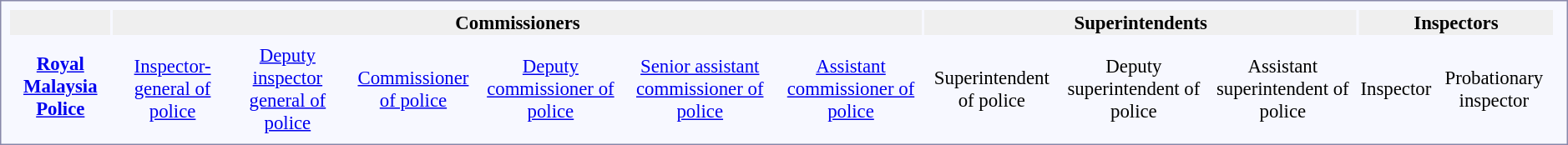<table style="border:1px solid #8888aa; background-color:#f7f8ff; padding:5px; font-size:95%; margin: 0px 12px 12px 0px;">
<tr style="background:#efefef;">
<th colspan=1></th>
<th colspan=12>Commissioners</th>
<th colspan=6>Superintendents</th>
<th colspan=6>Inspectors</th>
</tr>
<tr style="text-align:center;">
<td rowspan=2><strong><a href='#'>Royal Malaysia Police</a></strong></td>
<td colspan=2 rowspan=2></td>
<td colspan=1></td>
<td colspan=1></td>
<td colspan=2></td>
<td colspan=2></td>
<td colspan=2></td>
<td colspan=2></td>
<td colspan=2></td>
<td colspan=2></td>
<td colspan=2></td>
<td colspan=3></td>
<td colspan=3></td>
<td colspan=12 rowspan=2></td>
</tr>
<tr style="text-align:center;">
<td colspan=1><a href='#'>Inspector-general of police</a></td>
<td colspan=1><a href='#'>Deputy inspector general of police</a></td>
<td colspan=2><a href='#'>Commissioner of police</a></td>
<td colspan=2><a href='#'>Deputy commissioner of police</a></td>
<td colspan=2><a href='#'>Senior assistant commissioner of police</a></td>
<td colspan=2><a href='#'>Assistant commissioner of police</a></td>
<td colspan=2>Superintendent of police</td>
<td colspan=2>Deputy superintendent of police</td>
<td colspan=2>Assistant superintendent of police</td>
<td colspan=3>Inspector</td>
<td colspan=3>Probationary inspector</td>
</tr>
</table>
